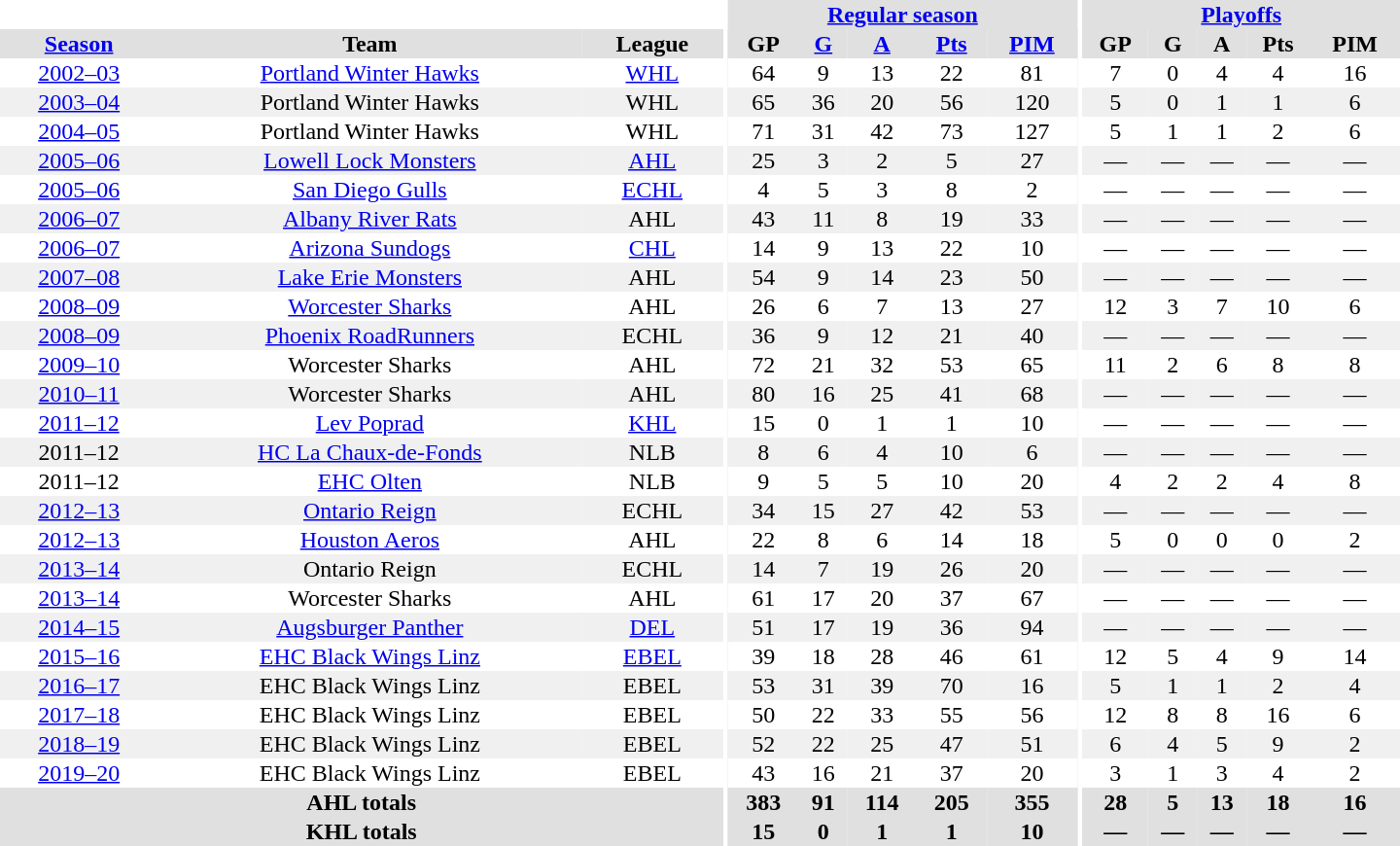<table border="0" cellpadding="1" cellspacing="0" style="text-align:center; width:60em">
<tr bgcolor="#e0e0e0">
<th colspan="3" bgcolor="#ffffff"></th>
<th rowspan="100" bgcolor="#ffffff"></th>
<th colspan="5"><a href='#'>Regular season</a></th>
<th rowspan="100" bgcolor="#ffffff"></th>
<th colspan="5"><a href='#'>Playoffs</a></th>
</tr>
<tr bgcolor="#e0e0e0">
<th><a href='#'>Season</a></th>
<th>Team</th>
<th>League</th>
<th>GP</th>
<th><a href='#'>G</a></th>
<th><a href='#'>A</a></th>
<th><a href='#'>Pts</a></th>
<th><a href='#'>PIM</a></th>
<th>GP</th>
<th>G</th>
<th>A</th>
<th>Pts</th>
<th>PIM</th>
</tr>
<tr>
<td><a href='#'>2002–03</a></td>
<td><a href='#'>Portland Winter Hawks</a></td>
<td><a href='#'>WHL</a></td>
<td>64</td>
<td>9</td>
<td>13</td>
<td>22</td>
<td>81</td>
<td>7</td>
<td>0</td>
<td>4</td>
<td>4</td>
<td>16</td>
</tr>
<tr bgcolor="#f0f0f0">
<td><a href='#'>2003–04</a></td>
<td>Portland Winter Hawks</td>
<td>WHL</td>
<td>65</td>
<td>36</td>
<td>20</td>
<td>56</td>
<td>120</td>
<td>5</td>
<td>0</td>
<td>1</td>
<td>1</td>
<td>6</td>
</tr>
<tr>
<td><a href='#'>2004–05</a></td>
<td>Portland Winter Hawks</td>
<td>WHL</td>
<td>71</td>
<td>31</td>
<td>42</td>
<td>73</td>
<td>127</td>
<td>5</td>
<td>1</td>
<td>1</td>
<td>2</td>
<td>6</td>
</tr>
<tr bgcolor="#f0f0f0">
<td><a href='#'>2005–06</a></td>
<td><a href='#'>Lowell Lock Monsters</a></td>
<td><a href='#'>AHL</a></td>
<td>25</td>
<td>3</td>
<td>2</td>
<td>5</td>
<td>27</td>
<td>—</td>
<td>—</td>
<td>—</td>
<td>—</td>
<td>—</td>
</tr>
<tr>
<td><a href='#'>2005–06</a></td>
<td><a href='#'>San Diego Gulls</a></td>
<td><a href='#'>ECHL</a></td>
<td>4</td>
<td>5</td>
<td>3</td>
<td>8</td>
<td>2</td>
<td>—</td>
<td>—</td>
<td>—</td>
<td>—</td>
<td>—</td>
</tr>
<tr bgcolor="#f0f0f0">
<td><a href='#'>2006–07</a></td>
<td><a href='#'>Albany River Rats</a></td>
<td>AHL</td>
<td>43</td>
<td>11</td>
<td>8</td>
<td>19</td>
<td>33</td>
<td>—</td>
<td>—</td>
<td>—</td>
<td>—</td>
<td>—</td>
</tr>
<tr>
<td><a href='#'>2006–07</a></td>
<td><a href='#'>Arizona Sundogs</a></td>
<td><a href='#'>CHL</a></td>
<td>14</td>
<td>9</td>
<td>13</td>
<td>22</td>
<td>10</td>
<td>—</td>
<td>—</td>
<td>—</td>
<td>—</td>
<td>—</td>
</tr>
<tr bgcolor="#f0f0f0">
<td><a href='#'>2007–08</a></td>
<td><a href='#'>Lake Erie Monsters</a></td>
<td>AHL</td>
<td>54</td>
<td>9</td>
<td>14</td>
<td>23</td>
<td>50</td>
<td>—</td>
<td>—</td>
<td>—</td>
<td>—</td>
<td>—</td>
</tr>
<tr>
<td><a href='#'>2008–09</a></td>
<td><a href='#'>Worcester Sharks</a></td>
<td>AHL</td>
<td>26</td>
<td>6</td>
<td>7</td>
<td>13</td>
<td>27</td>
<td>12</td>
<td>3</td>
<td>7</td>
<td>10</td>
<td>6</td>
</tr>
<tr bgcolor="#f0f0f0">
<td><a href='#'>2008–09</a></td>
<td><a href='#'>Phoenix RoadRunners</a></td>
<td>ECHL</td>
<td>36</td>
<td>9</td>
<td>12</td>
<td>21</td>
<td>40</td>
<td>—</td>
<td>—</td>
<td>—</td>
<td>—</td>
<td>—</td>
</tr>
<tr>
<td><a href='#'>2009–10</a></td>
<td>Worcester Sharks</td>
<td>AHL</td>
<td>72</td>
<td>21</td>
<td>32</td>
<td>53</td>
<td>65</td>
<td>11</td>
<td>2</td>
<td>6</td>
<td>8</td>
<td>8</td>
</tr>
<tr bgcolor="#f0f0f0">
<td><a href='#'>2010–11</a></td>
<td>Worcester Sharks</td>
<td>AHL</td>
<td>80</td>
<td>16</td>
<td>25</td>
<td>41</td>
<td>68</td>
<td>—</td>
<td>—</td>
<td>—</td>
<td>—</td>
<td>—</td>
</tr>
<tr>
<td><a href='#'>2011–12</a></td>
<td><a href='#'>Lev Poprad</a></td>
<td><a href='#'>KHL</a></td>
<td>15</td>
<td>0</td>
<td>1</td>
<td>1</td>
<td>10</td>
<td>—</td>
<td>—</td>
<td>—</td>
<td>—</td>
<td>—</td>
</tr>
<tr bgcolor="#f0f0f0">
<td>2011–12</td>
<td><a href='#'>HC La Chaux-de-Fonds</a></td>
<td>NLB</td>
<td>8</td>
<td>6</td>
<td>4</td>
<td>10</td>
<td>6</td>
<td>—</td>
<td>—</td>
<td>—</td>
<td>—</td>
<td>—</td>
</tr>
<tr>
<td>2011–12</td>
<td><a href='#'>EHC Olten</a></td>
<td>NLB</td>
<td>9</td>
<td>5</td>
<td>5</td>
<td>10</td>
<td>20</td>
<td>4</td>
<td>2</td>
<td>2</td>
<td>4</td>
<td>8</td>
</tr>
<tr bgcolor="#f0f0f0">
<td><a href='#'>2012–13</a></td>
<td><a href='#'>Ontario Reign</a></td>
<td>ECHL</td>
<td>34</td>
<td>15</td>
<td>27</td>
<td>42</td>
<td>53</td>
<td>—</td>
<td>—</td>
<td>—</td>
<td>—</td>
<td>—</td>
</tr>
<tr>
<td><a href='#'>2012–13</a></td>
<td><a href='#'>Houston Aeros</a></td>
<td>AHL</td>
<td>22</td>
<td>8</td>
<td>6</td>
<td>14</td>
<td>18</td>
<td>5</td>
<td>0</td>
<td>0</td>
<td>0</td>
<td>2</td>
</tr>
<tr bgcolor="#f0f0f0">
<td><a href='#'>2013–14</a></td>
<td>Ontario Reign</td>
<td>ECHL</td>
<td>14</td>
<td>7</td>
<td>19</td>
<td>26</td>
<td>20</td>
<td>—</td>
<td>—</td>
<td>—</td>
<td>—</td>
<td>—</td>
</tr>
<tr>
<td><a href='#'>2013–14</a></td>
<td>Worcester Sharks</td>
<td>AHL</td>
<td>61</td>
<td>17</td>
<td>20</td>
<td>37</td>
<td>67</td>
<td>—</td>
<td>—</td>
<td>—</td>
<td>—</td>
<td>—</td>
</tr>
<tr bgcolor="#f0f0f0">
<td><a href='#'>2014–15</a></td>
<td><a href='#'>Augsburger Panther</a></td>
<td><a href='#'>DEL</a></td>
<td>51</td>
<td>17</td>
<td>19</td>
<td>36</td>
<td>94</td>
<td>—</td>
<td>—</td>
<td>—</td>
<td>—</td>
<td>—</td>
</tr>
<tr>
<td><a href='#'>2015–16</a></td>
<td><a href='#'>EHC Black Wings Linz</a></td>
<td><a href='#'>EBEL</a></td>
<td>39</td>
<td>18</td>
<td>28</td>
<td>46</td>
<td>61</td>
<td>12</td>
<td>5</td>
<td>4</td>
<td>9</td>
<td>14</td>
</tr>
<tr bgcolor="#f0f0f0">
<td><a href='#'>2016–17</a></td>
<td>EHC Black Wings Linz</td>
<td>EBEL</td>
<td>53</td>
<td>31</td>
<td>39</td>
<td>70</td>
<td>16</td>
<td>5</td>
<td>1</td>
<td>1</td>
<td>2</td>
<td>4</td>
</tr>
<tr>
<td><a href='#'>2017–18</a></td>
<td>EHC Black Wings Linz</td>
<td>EBEL</td>
<td>50</td>
<td>22</td>
<td>33</td>
<td>55</td>
<td>56</td>
<td>12</td>
<td>8</td>
<td>8</td>
<td>16</td>
<td>6</td>
</tr>
<tr bgcolor="#f0f0f0">
<td><a href='#'>2018–19</a></td>
<td>EHC Black Wings Linz</td>
<td>EBEL</td>
<td>52</td>
<td>22</td>
<td>25</td>
<td>47</td>
<td>51</td>
<td>6</td>
<td>4</td>
<td>5</td>
<td>9</td>
<td>2</td>
</tr>
<tr>
<td><a href='#'>2019–20</a></td>
<td>EHC Black Wings Linz</td>
<td>EBEL</td>
<td>43</td>
<td>16</td>
<td>21</td>
<td>37</td>
<td>20</td>
<td>3</td>
<td>1</td>
<td>3</td>
<td>4</td>
<td>2</td>
</tr>
<tr bgcolor="#e0e0e0">
<th colspan="3">AHL totals</th>
<th>383</th>
<th>91</th>
<th>114</th>
<th>205</th>
<th>355</th>
<th>28</th>
<th>5</th>
<th>13</th>
<th>18</th>
<th>16</th>
</tr>
<tr bgcolor="#e0e0e0">
<th colspan="3">KHL totals</th>
<th>15</th>
<th>0</th>
<th>1</th>
<th>1</th>
<th>10</th>
<th>—</th>
<th>—</th>
<th>—</th>
<th>—</th>
<th>—</th>
</tr>
</table>
